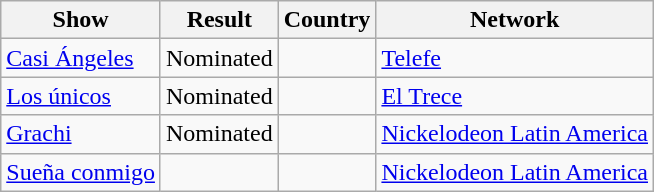<table class="wikitable">
<tr>
<th>Show</th>
<th>Result</th>
<th>Country</th>
<th>Network</th>
</tr>
<tr>
<td><a href='#'>Casi Ángeles</a></td>
<td>Nominated</td>
<td></td>
<td><a href='#'>Telefe</a></td>
</tr>
<tr>
<td><a href='#'>Los únicos</a></td>
<td>Nominated</td>
<td></td>
<td><a href='#'>El Trece</a></td>
</tr>
<tr>
<td><a href='#'>Grachi</a></td>
<td>Nominated</td>
<td></td>
<td><a href='#'>Nickelodeon Latin America</a></td>
</tr>
<tr>
<td><a href='#'>Sueña conmigo</a></td>
<td></td>
<td></td>
<td><a href='#'>Nickelodeon Latin America</a></td>
</tr>
</table>
